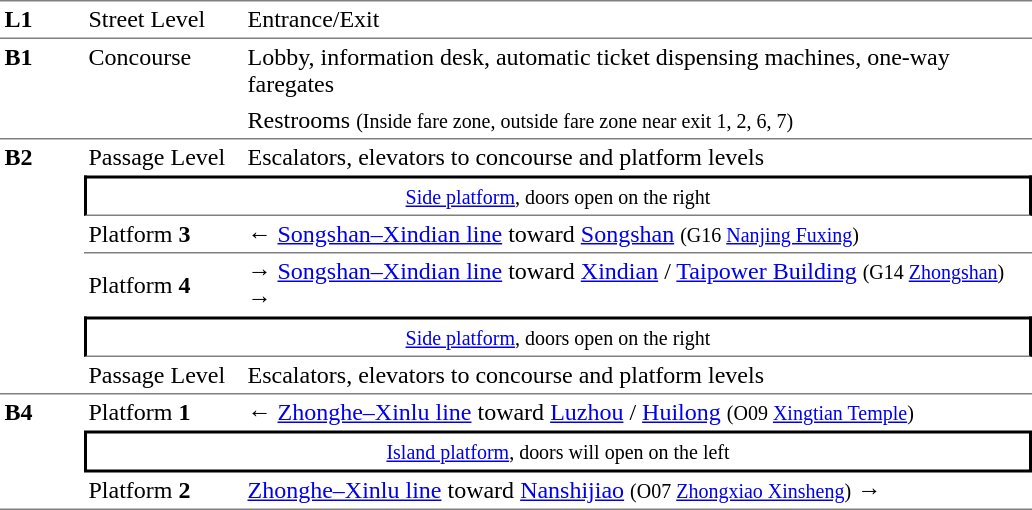<table border=0 cellspacing=0 cellpadding=3>
<tr>
<td style="border-top:solid 1px gray;" width=50 valign=top><strong>L1</strong></td>
<td style="border-top:solid 1px gray;" width=100 valign=top>Street Level</td>
<td style="border-top:solid 1px gray;" width=520 valign=top>Entrance/Exit</td>
</tr>
<tr>
<td style="border-bottom:solid 1px gray;border-top:solid 1px gray;" width=50 rowspan=2 valign=top><strong>B1</strong></td>
<td style="border-top:solid 1px gray;border-bottom:solid 1px gray;" width=100 rowspan=2 valign=top>Concourse</td>
<td style="border-top:solid 1px gray;" width=520 valign=top>Lobby, information desk, automatic ticket dispensing machines, one-way faregates</td>
</tr>
<tr>
<td style="border-bottom:solid 1px gray;">Restrooms <small> (Inside fare zone, outside fare zone near exit 1, 2, 6, 7)</small></td>
</tr>
<tr>
<td style="border-bottom:solid 1px gray;" width=50 rowspan=6 valign=top><strong>B2</strong></td>
<td valign=top>Passage Level</td>
<td>Escalators, elevators to concourse and platform levels</td>
</tr>
<tr>
<td style="border-top:solid 2px black;border-right:solid 2px black;border-left:solid 2px black;border-bottom:solid 1px gray;text-align:center;" colspan=2><small><a href='#'>Side platform</a>, doors open on the right</small></td>
</tr>
<tr>
<td>Platform <span><strong>3</strong></span></td>
<td>←  <a href='#'>Songshan–Xindian line</a> toward <a href='#'>Songshan</a> <small>(G16 <a href='#'>Nanjing Fuxing</a>)</small></td>
</tr>
<tr>
<td style="border-top:solid 1px gray;">Platform <span><strong>4</strong></span></td>
<td style="border-top:solid 1px gray;"><span>→</span>  <a href='#'>Songshan–Xindian line</a> toward <a href='#'>Xindian</a> / <a href='#'>Taipower Building</a> <small>(G14 <a href='#'>Zhongshan</a>)</small> →</td>
</tr>
<tr>
<td style="border-top:solid 2px black;border-right:solid 2px black;border-left:solid 2px black;border-bottom:solid 1px gray;text-align:center;" colspan=2><small><a href='#'>Side platform</a>, doors open on the right</small></td>
</tr>
<tr>
<td style="border-bottom:solid 1px gray;" valign=top>Passage Level</td>
<td style="border-bottom:solid 1px gray;">Escalators, elevators to concourse and platform levels</td>
</tr>
<tr>
<td style="border-top:solid 0px gray;border-bottom:solid 1px gray;" width=50 rowspan=3 valign=top><strong>B4</strong></td>
<td style="border-top:solid 0px gray;" width=100>Platform <span><strong>1</strong></span></td>
<td style="border-top:solid 0px gray;" width=520>←  <a href='#'>Zhonghe–Xinlu line</a> toward <a href='#'>Luzhou</a> / <a href='#'>Huilong</a> <small>(O09 <a href='#'>Xingtian Temple</a>)</small></td>
</tr>
<tr>
<td style="border-top:solid 2px black;border-right:solid 2px black;border-left:solid 2px black;border-bottom:solid 2px black;text-align:center;" colspan=2><small><a href='#'>Island platform</a>, doors will open on the left</small></td>
</tr>
<tr>
<td style="border-bottom:solid 1px gray;">Platform <span><strong>2</strong></span></td>
<td style="border-bottom:solid 1px gray;">  <a href='#'>Zhonghe–Xinlu line</a> toward <a href='#'>Nanshijiao</a> <small>(O07 <a href='#'>Zhongxiao Xinsheng</a>)</small> →</td>
</tr>
</table>
